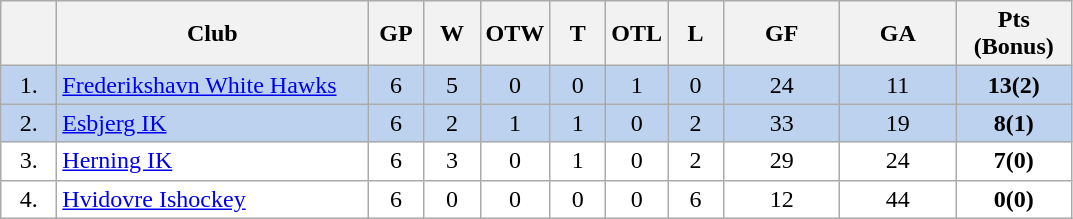<table class="wikitable">
<tr>
<th width="30"></th>
<th width="200">Club</th>
<th width="30">GP</th>
<th width="30">W</th>
<th width="30">OTW</th>
<th width="30">T</th>
<th width="30">OTL</th>
<th width="30">L</th>
<th width="70">GF</th>
<th width="70">GA</th>
<th width="70">Pts (Bonus)</th>
</tr>
<tr bgcolor="#BCD2EE" align="center">
<td>1.</td>
<td align="left"><a href='#'>Frederikshavn White Hawks</a></td>
<td>6</td>
<td>5</td>
<td>0</td>
<td>0</td>
<td>1</td>
<td>0</td>
<td>24</td>
<td>11</td>
<td><strong>13(2)</strong></td>
</tr>
<tr bgcolor="#BCD2EE" align="center">
<td>2.</td>
<td align="left"><a href='#'>Esbjerg IK</a></td>
<td>6</td>
<td>2</td>
<td>1</td>
<td>1</td>
<td>0</td>
<td>2</td>
<td>33</td>
<td>19</td>
<td><strong>8(1)</strong></td>
</tr>
<tr bgcolor="#FFFFFF" align="center">
<td>3.</td>
<td align="left"><a href='#'>Herning IK</a></td>
<td>6</td>
<td>3</td>
<td>0</td>
<td>1</td>
<td>0</td>
<td>2</td>
<td>29</td>
<td>24</td>
<td><strong>7(0)</strong></td>
</tr>
<tr bgcolor="#FFFFFF" align="center">
<td>4.</td>
<td align="left"><a href='#'>Hvidovre Ishockey</a></td>
<td>6</td>
<td>0</td>
<td>0</td>
<td>0</td>
<td>0</td>
<td>6</td>
<td>12</td>
<td>44</td>
<td><strong>0(0)</strong></td>
</tr>
</table>
